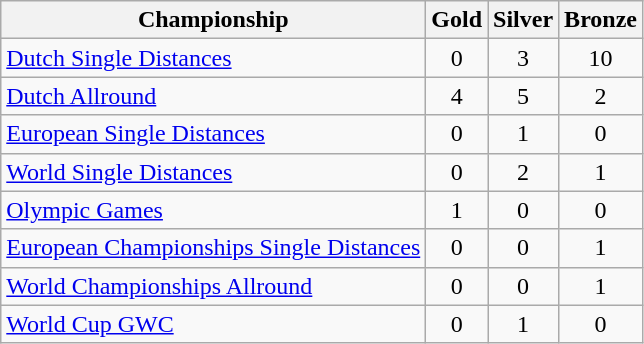<table class="wikitable" style="text-align:center" |>
<tr>
<th>Championship</th>
<th>Gold <br> </th>
<th>Silver <br> </th>
<th>Bronze <br> </th>
</tr>
<tr>
<td style="text-align:left"><a href='#'>Dutch Single Distances</a></td>
<td>0</td>
<td>3</td>
<td>10</td>
</tr>
<tr>
<td style="text-align:left"><a href='#'>Dutch Allround</a></td>
<td>4</td>
<td>5</td>
<td>2</td>
</tr>
<tr>
<td style="text-align:left"><a href='#'>European Single Distances</a></td>
<td>0</td>
<td>1</td>
<td>0</td>
</tr>
<tr>
<td style="text-align:left"><a href='#'>World Single Distances</a></td>
<td>0</td>
<td>2</td>
<td>1</td>
</tr>
<tr>
<td style="text-align:left"><a href='#'>Olympic Games</a></td>
<td>1</td>
<td>0</td>
<td>0</td>
</tr>
<tr>
<td style="text-align:left"><a href='#'>European Championships Single Distances</a></td>
<td>0</td>
<td>0</td>
<td>1</td>
</tr>
<tr>
<td style="text-align:left"><a href='#'>World Championships Allround</a></td>
<td>0</td>
<td>0</td>
<td>1</td>
</tr>
<tr>
<td style="text-align:left"><a href='#'>World Cup GWC</a></td>
<td>0</td>
<td>1</td>
<td>0</td>
</tr>
</table>
